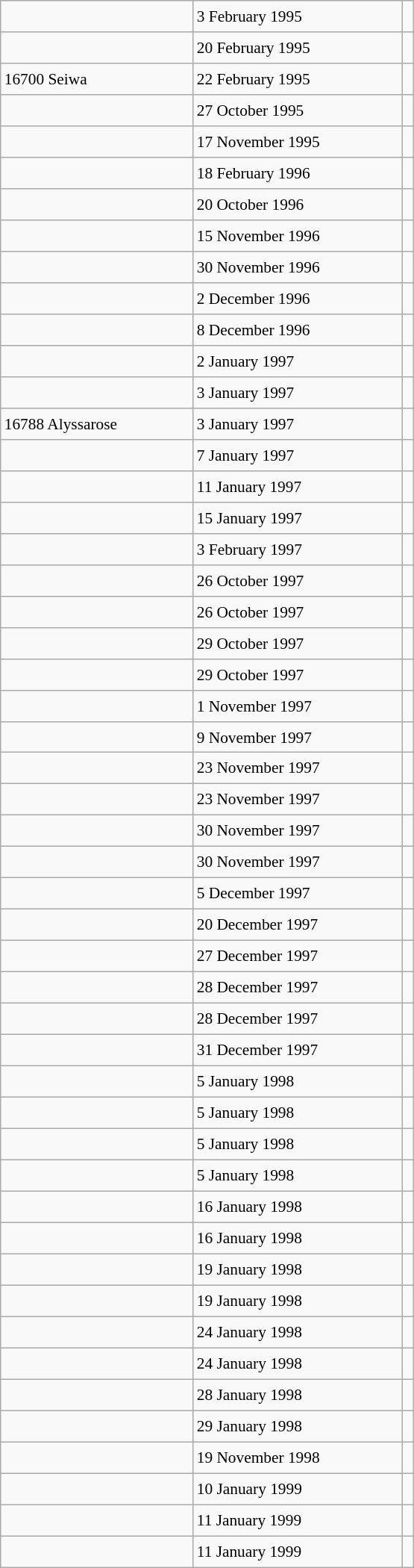<table class="wikitable" style="font-size: 89%; float: left; width: 26em; margin-right: 1em; height: 1400px">
<tr>
<td></td>
<td>3 February 1995</td>
<td></td>
</tr>
<tr>
<td></td>
<td>20 February 1995</td>
<td></td>
</tr>
<tr>
<td>16700 Seiwa</td>
<td>22 February 1995</td>
<td></td>
</tr>
<tr>
<td></td>
<td>27 October 1995</td>
<td></td>
</tr>
<tr>
<td></td>
<td>17 November 1995</td>
<td></td>
</tr>
<tr>
<td></td>
<td>18 February 1996</td>
<td></td>
</tr>
<tr>
<td></td>
<td>20 October 1996</td>
<td></td>
</tr>
<tr>
<td></td>
<td>15 November 1996</td>
<td></td>
</tr>
<tr>
<td></td>
<td>30 November 1996</td>
<td></td>
</tr>
<tr>
<td></td>
<td>2 December 1996</td>
<td></td>
</tr>
<tr>
<td></td>
<td>8 December 1996</td>
<td></td>
</tr>
<tr>
<td></td>
<td>2 January 1997</td>
<td></td>
</tr>
<tr>
<td></td>
<td>3 January 1997</td>
<td></td>
</tr>
<tr>
<td>16788 Alyssarose</td>
<td>3 January 1997</td>
<td></td>
</tr>
<tr>
<td></td>
<td>7 January 1997</td>
<td></td>
</tr>
<tr>
<td></td>
<td>11 January 1997</td>
<td></td>
</tr>
<tr>
<td></td>
<td>15 January 1997</td>
<td></td>
</tr>
<tr>
<td></td>
<td>3 February 1997</td>
<td></td>
</tr>
<tr>
<td></td>
<td>26 October 1997</td>
<td></td>
</tr>
<tr>
<td></td>
<td>26 October 1997</td>
<td></td>
</tr>
<tr>
<td></td>
<td>29 October 1997</td>
<td></td>
</tr>
<tr>
<td></td>
<td>29 October 1997</td>
<td></td>
</tr>
<tr>
<td></td>
<td>1 November 1997</td>
<td></td>
</tr>
<tr>
<td></td>
<td>9 November 1997</td>
<td></td>
</tr>
<tr>
<td></td>
<td>23 November 1997</td>
<td></td>
</tr>
<tr>
<td></td>
<td>23 November 1997</td>
<td></td>
</tr>
<tr>
<td></td>
<td>30 November 1997</td>
<td></td>
</tr>
<tr>
<td></td>
<td>30 November 1997</td>
<td></td>
</tr>
<tr>
<td></td>
<td>5 December 1997</td>
<td></td>
</tr>
<tr>
<td></td>
<td>20 December 1997</td>
<td></td>
</tr>
<tr>
<td></td>
<td>27 December 1997</td>
<td></td>
</tr>
<tr>
<td></td>
<td>28 December 1997</td>
<td></td>
</tr>
<tr>
<td></td>
<td>28 December 1997</td>
<td></td>
</tr>
<tr>
<td></td>
<td>31 December 1997</td>
<td></td>
</tr>
<tr>
<td></td>
<td>5 January 1998</td>
<td></td>
</tr>
<tr>
<td></td>
<td>5 January 1998</td>
<td></td>
</tr>
<tr>
<td></td>
<td>5 January 1998</td>
<td></td>
</tr>
<tr>
<td></td>
<td>5 January 1998</td>
<td></td>
</tr>
<tr>
<td></td>
<td>16 January 1998</td>
<td></td>
</tr>
<tr>
<td></td>
<td>16 January 1998</td>
<td></td>
</tr>
<tr>
<td></td>
<td>19 January 1998</td>
<td></td>
</tr>
<tr>
<td></td>
<td>19 January 1998</td>
<td></td>
</tr>
<tr>
<td></td>
<td>24 January 1998</td>
<td></td>
</tr>
<tr>
<td></td>
<td>24 January 1998</td>
<td></td>
</tr>
<tr>
<td></td>
<td>28 January 1998</td>
<td></td>
</tr>
<tr>
<td></td>
<td>29 January 1998</td>
<td></td>
</tr>
<tr>
<td></td>
<td>19 November 1998</td>
<td></td>
</tr>
<tr>
<td></td>
<td>10 January 1999</td>
<td></td>
</tr>
<tr>
<td></td>
<td>11 January 1999</td>
<td></td>
</tr>
<tr>
<td></td>
<td>11 January 1999</td>
<td></td>
</tr>
</table>
